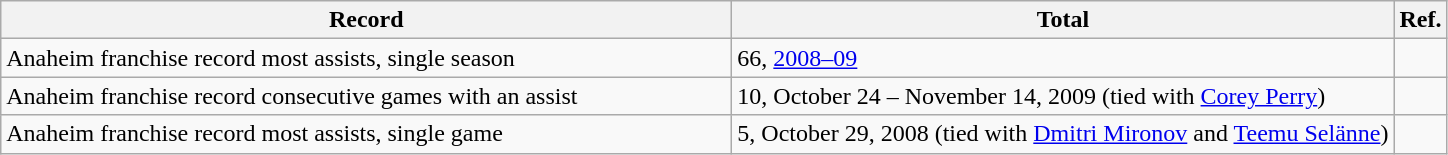<table class="wikitable">
<tr>
<th scope="col" style="width:30em">Record</th>
<th scope="col">Total</th>
<th scope="col">Ref.</th>
</tr>
<tr>
<td>Anaheim franchise record most assists, single season</td>
<td>66, <a href='#'>2008–09</a></td>
<td></td>
</tr>
<tr>
<td>Anaheim franchise record consecutive games with an assist</td>
<td>10, October 24 – November 14, 2009 (tied with <a href='#'>Corey Perry</a>)</td>
<td></td>
</tr>
<tr>
<td>Anaheim franchise record most assists, single game</td>
<td>5, October 29, 2008 (tied with <a href='#'>Dmitri Mironov</a> and <a href='#'>Teemu Selänne</a>)</td>
<td></td>
</tr>
</table>
